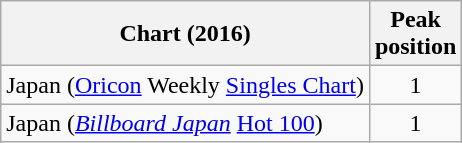<table class="wikitable sortable" border="1">
<tr>
<th>Chart (2016)</th>
<th>Peak<br>position</th>
</tr>
<tr>
<td>Japan (<a href='#'>Oricon</a> Weekly <a href='#'>Singles Chart</a>)</td>
<td style="text-align:center;">1</td>
</tr>
<tr>
<td>Japan (<em><a href='#'>Billboard Japan</a></em> <a href='#'>Hot 100</a>)</td>
<td style="text-align:center;">1</td>
</tr>
</table>
